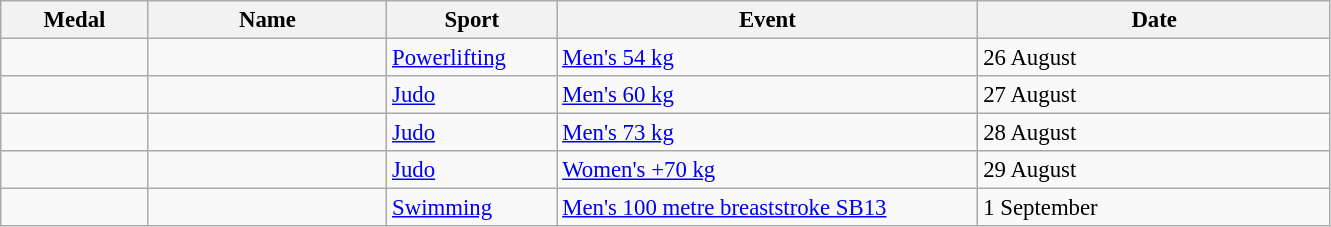<table class="wikitable sortable" style="font-size:95%">
<tr>
<th style="width:6em">Medal</th>
<th style="width:10em">Name</th>
<th style="width:7em">Sport</th>
<th style="width:18em">Event</th>
<th style="width:15em">Date</th>
</tr>
<tr>
<td></td>
<td></td>
<td><a href='#'>Powerlifting</a></td>
<td><a href='#'>Men's 54 kg</a></td>
<td>26 August</td>
</tr>
<tr>
<td></td>
<td></td>
<td><a href='#'>Judo</a></td>
<td><a href='#'>Men's 60 kg</a></td>
<td>27 August</td>
</tr>
<tr>
<td></td>
<td></td>
<td><a href='#'>Judo</a></td>
<td><a href='#'>Men's 73 kg</a></td>
<td>28 August</td>
</tr>
<tr>
<td></td>
<td></td>
<td><a href='#'>Judo</a></td>
<td><a href='#'>Women's +70 kg</a></td>
<td>29 August</td>
</tr>
<tr>
<td></td>
<td></td>
<td><a href='#'>Swimming</a></td>
<td><a href='#'>Men's 100  metre breaststroke SB13</a></td>
<td>1 September</td>
</tr>
</table>
